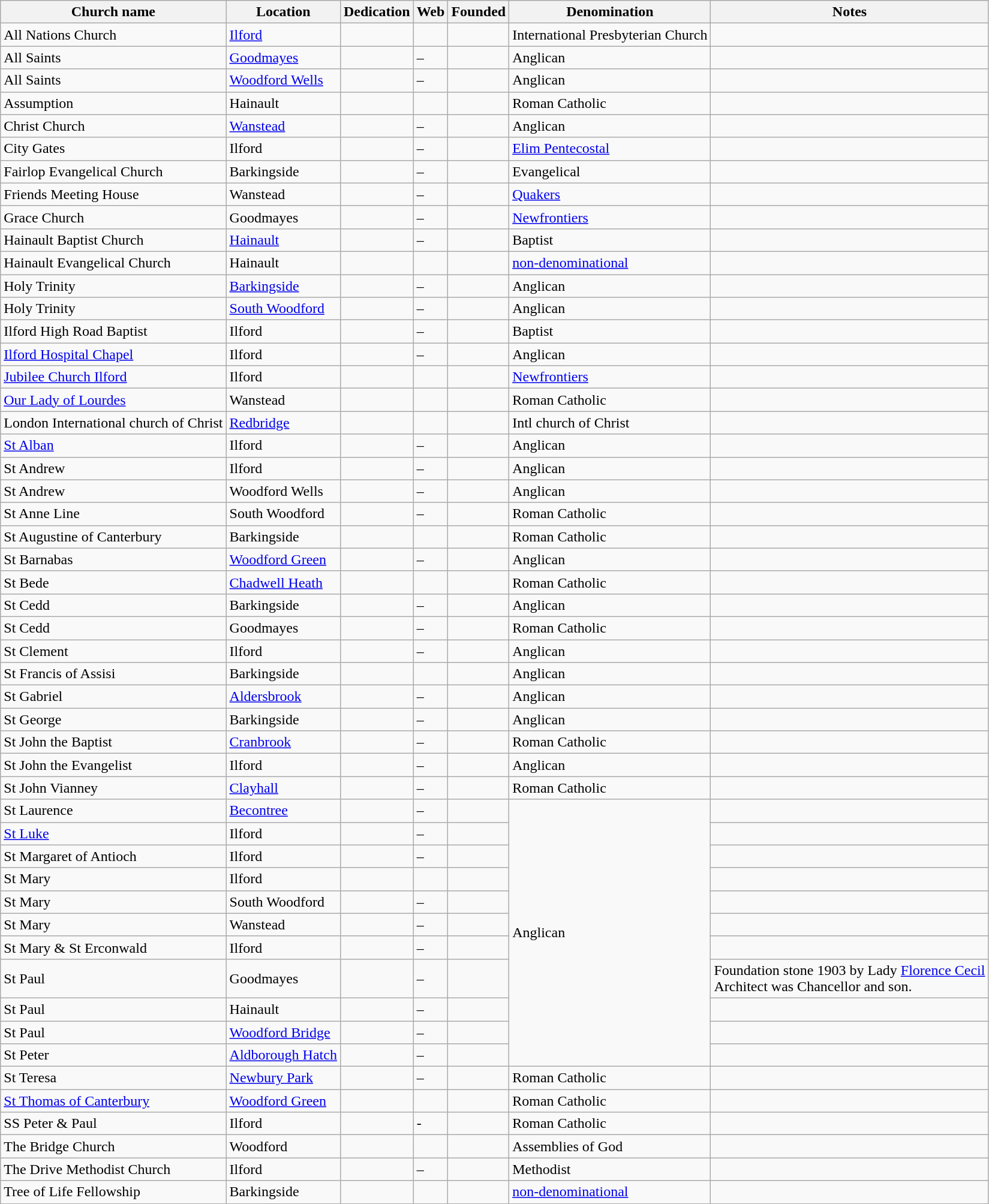<table class="wikitable sortable">
<tr>
<th>Church name</th>
<th>Location</th>
<th>Dedication</th>
<th>Web</th>
<th>Founded</th>
<th>Denomination</th>
<th>Notes</th>
</tr>
<tr>
<td>All Nations Church</td>
<td><a href='#'>Ilford</a></td>
<td></td>
<td></td>
<td></td>
<td>International Presbyterian Church</td>
<td></td>
</tr>
<tr>
<td>All Saints</td>
<td><a href='#'>Goodmayes</a></td>
<td></td>
<td>–</td>
<td></td>
<td>Anglican</td>
<td></td>
</tr>
<tr>
<td>All Saints</td>
<td><a href='#'>Woodford Wells</a></td>
<td></td>
<td>–</td>
<td></td>
<td>Anglican</td>
<td></td>
</tr>
<tr>
<td>Assumption</td>
<td>Hainault</td>
<td></td>
<td></td>
<td></td>
<td>Roman Catholic</td>
<td></td>
</tr>
<tr>
<td>Christ Church</td>
<td><a href='#'>Wanstead</a></td>
<td></td>
<td>–</td>
<td></td>
<td>Anglican</td>
<td></td>
</tr>
<tr>
<td>City Gates</td>
<td>Ilford</td>
<td></td>
<td>–</td>
<td></td>
<td><a href='#'>Elim Pentecostal</a></td>
<td></td>
</tr>
<tr>
<td>Fairlop Evangelical Church</td>
<td>Barkingside</td>
<td></td>
<td>–</td>
<td></td>
<td>Evangelical</td>
<td></td>
</tr>
<tr>
<td>Friends Meeting House</td>
<td>Wanstead</td>
<td></td>
<td>–</td>
<td></td>
<td><a href='#'>Quakers</a></td>
<td></td>
</tr>
<tr>
<td>Grace Church</td>
<td>Goodmayes</td>
<td></td>
<td>–</td>
<td></td>
<td><a href='#'>Newfrontiers</a></td>
<td></td>
</tr>
<tr>
<td>Hainault Baptist Church</td>
<td><a href='#'>Hainault</a></td>
<td></td>
<td>–</td>
<td></td>
<td>Baptist</td>
<td></td>
</tr>
<tr>
<td>Hainault Evangelical Church</td>
<td>Hainault</td>
<td></td>
<td></td>
<td></td>
<td><a href='#'>non-denominational</a></td>
<td></td>
</tr>
<tr>
<td>Holy Trinity</td>
<td><a href='#'>Barkingside</a></td>
<td></td>
<td>–</td>
<td></td>
<td>Anglican</td>
<td></td>
</tr>
<tr>
<td>Holy Trinity</td>
<td><a href='#'>South Woodford</a></td>
<td></td>
<td>–</td>
<td></td>
<td>Anglican</td>
<td></td>
</tr>
<tr>
<td>Ilford High Road Baptist</td>
<td>Ilford</td>
<td></td>
<td>–</td>
<td></td>
<td>Baptist</td>
<td></td>
</tr>
<tr>
<td><a href='#'>Ilford Hospital Chapel</a></td>
<td>Ilford</td>
<td></td>
<td>–</td>
<td></td>
<td>Anglican</td>
<td></td>
</tr>
<tr>
<td><a href='#'>Jubilee Church Ilford</a></td>
<td>Ilford</td>
<td></td>
<td></td>
<td></td>
<td><a href='#'>Newfrontiers</a></td>
<td></td>
</tr>
<tr>
<td><a href='#'>Our Lady of Lourdes</a></td>
<td>Wanstead</td>
<td></td>
<td></td>
<td></td>
<td>Roman Catholic</td>
<td></td>
</tr>
<tr>
<td>London International church of Christ</td>
<td><a href='#'>Redbridge</a></td>
<td></td>
<td></td>
<td></td>
<td>Intl church of Christ</td>
<td></td>
</tr>
<tr>
<td><a href='#'>St Alban</a></td>
<td>Ilford</td>
<td></td>
<td>–</td>
<td></td>
<td>Anglican</td>
<td></td>
</tr>
<tr>
<td>St Andrew</td>
<td>Ilford</td>
<td></td>
<td>–</td>
<td></td>
<td>Anglican</td>
<td></td>
</tr>
<tr>
<td>St Andrew</td>
<td>Woodford Wells</td>
<td></td>
<td>–</td>
<td></td>
<td>Anglican</td>
<td></td>
</tr>
<tr>
<td>St Anne Line</td>
<td>South Woodford</td>
<td></td>
<td>–</td>
<td></td>
<td>Roman Catholic</td>
<td></td>
</tr>
<tr>
<td>St Augustine of Canterbury</td>
<td>Barkingside</td>
<td></td>
<td></td>
<td></td>
<td>Roman Catholic</td>
<td></td>
</tr>
<tr>
<td>St Barnabas</td>
<td><a href='#'>Woodford Green</a></td>
<td></td>
<td>–</td>
<td></td>
<td>Anglican</td>
<td></td>
</tr>
<tr>
<td>St Bede</td>
<td><a href='#'>Chadwell Heath</a></td>
<td></td>
<td></td>
<td></td>
<td>Roman Catholic</td>
<td></td>
</tr>
<tr>
<td>St Cedd</td>
<td>Barkingside</td>
<td></td>
<td>–</td>
<td></td>
<td>Anglican</td>
<td></td>
</tr>
<tr>
<td>St Cedd</td>
<td>Goodmayes</td>
<td></td>
<td>–</td>
<td></td>
<td>Roman Catholic</td>
<td></td>
</tr>
<tr>
<td>St Clement</td>
<td>Ilford</td>
<td></td>
<td>–</td>
<td></td>
<td>Anglican</td>
<td></td>
</tr>
<tr>
<td>St Francis of Assisi</td>
<td>Barkingside</td>
<td></td>
<td></td>
<td></td>
<td>Anglican</td>
<td></td>
</tr>
<tr>
<td>St Gabriel</td>
<td><a href='#'>Aldersbrook</a></td>
<td></td>
<td>–</td>
<td></td>
<td>Anglican</td>
<td></td>
</tr>
<tr>
<td>St George</td>
<td>Barkingside</td>
<td></td>
<td>–</td>
<td></td>
<td>Anglican</td>
<td></td>
</tr>
<tr>
<td>St John the Baptist</td>
<td><a href='#'>Cranbrook</a></td>
<td></td>
<td>–</td>
<td></td>
<td>Roman Catholic</td>
<td></td>
</tr>
<tr>
<td>St John the Evangelist</td>
<td>Ilford</td>
<td></td>
<td>–</td>
<td></td>
<td>Anglican</td>
<td></td>
</tr>
<tr>
<td>St John Vianney</td>
<td><a href='#'>Clayhall</a></td>
<td></td>
<td>–</td>
<td></td>
<td>Roman Catholic</td>
<td></td>
</tr>
<tr>
<td>St Laurence</td>
<td><a href='#'>Becontree</a></td>
<td></td>
<td>–</td>
<td></td>
<td rowspan="11">Anglican</td>
<td></td>
</tr>
<tr>
<td><a href='#'>St Luke</a></td>
<td>Ilford</td>
<td></td>
<td>–</td>
<td></td>
<td></td>
</tr>
<tr>
<td>St Margaret of Antioch</td>
<td>Ilford</td>
<td></td>
<td>–</td>
<td></td>
<td></td>
</tr>
<tr>
<td>St Mary</td>
<td>Ilford</td>
<td></td>
<td></td>
<td></td>
<td></td>
</tr>
<tr>
<td>St Mary</td>
<td>South Woodford</td>
<td></td>
<td>–</td>
<td></td>
<td></td>
</tr>
<tr>
<td>St Mary</td>
<td>Wanstead</td>
<td></td>
<td>–</td>
<td></td>
<td></td>
</tr>
<tr>
<td>St Mary & St Erconwald</td>
<td>Ilford</td>
<td></td>
<td>–</td>
<td></td>
<td></td>
</tr>
<tr>
<td>St Paul</td>
<td>Goodmayes</td>
<td></td>
<td>–</td>
<td></td>
<td>Foundation stone 1903 by Lady <a href='#'>Florence Cecil</a><br>Architect was Chancellor and son.</td>
</tr>
<tr>
<td>St Paul</td>
<td>Hainault</td>
<td></td>
<td>–</td>
<td></td>
<td></td>
</tr>
<tr>
<td>St Paul</td>
<td><a href='#'>Woodford Bridge</a></td>
<td></td>
<td>–</td>
<td></td>
<td></td>
</tr>
<tr>
<td>St Peter</td>
<td><a href='#'>Aldborough Hatch</a></td>
<td></td>
<td>–</td>
<td></td>
<td></td>
</tr>
<tr>
<td>St Teresa</td>
<td><a href='#'>Newbury Park</a></td>
<td></td>
<td>–</td>
<td></td>
<td>Roman Catholic</td>
<td></td>
</tr>
<tr>
<td><a href='#'>St Thomas of Canterbury</a></td>
<td><a href='#'>Woodford Green</a></td>
<td></td>
<td></td>
<td></td>
<td>Roman Catholic</td>
<td></td>
</tr>
<tr>
<td>SS Peter & Paul</td>
<td>Ilford</td>
<td></td>
<td [http: / www.ssppilford.org.uk]>-</td>
<td></td>
<td>Roman Catholic</td>
<td></td>
</tr>
<tr>
<td>The Bridge Church</td>
<td>Woodford</td>
<td></td>
<td></td>
<td></td>
<td>Assemblies of God</td>
<td></td>
</tr>
<tr>
<td>The Drive Methodist Church</td>
<td>Ilford</td>
<td></td>
<td>–</td>
<td></td>
<td>Methodist</td>
<td></td>
</tr>
<tr>
<td>Tree of Life Fellowship</td>
<td>Barkingside</td>
<td></td>
<td></td>
<td></td>
<td><a href='#'>non-denominational</a></td>
<td></td>
</tr>
</table>
